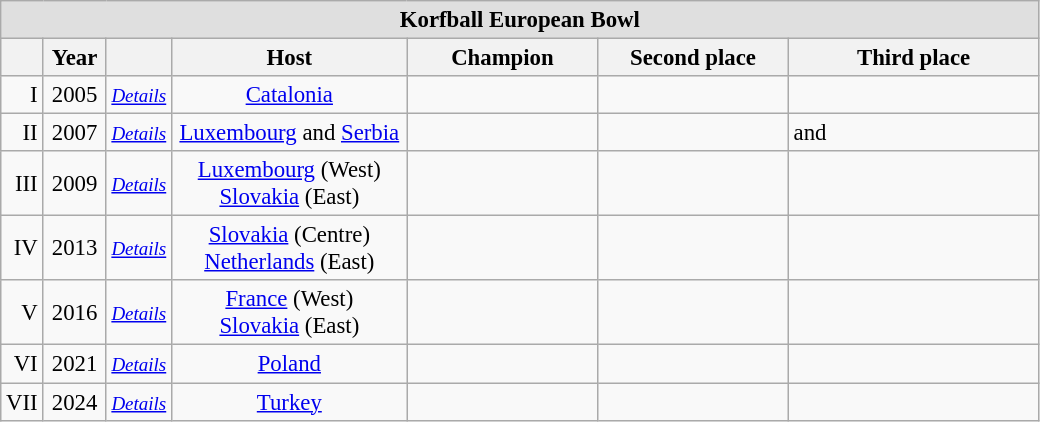<table class="wikitable" style=font-size:95%>
<tr align=left style="background:#dfdfdf;">
<td colspan=8 align="center"><strong>Korfball European Bowl</strong></td>
</tr>
<tr>
<th width=15></th>
<th width=35>Year</th>
<th width=35></th>
<th width=150>Host</th>
<th width=120>Champion</th>
<th width=120>Second place</th>
<th width=160>Third place</th>
</tr>
<tr>
<td align="right">I</td>
<td align="center">2005</td>
<td align="right"><small><em><a href='#'>Details</a></em></small></td>
<td align="center"><a href='#'>Catalonia</a></td>
<td><strong></strong></td>
<td></td>
<td></td>
</tr>
<tr>
<td align="right">II</td>
<td align="center">2007</td>
<td align="right"><small><em><a href='#'>Details</a></em></small></td>
<td align="center"><a href='#'>Luxembourg</a> and <a href='#'>Serbia</a></td>
<td><strong></strong></td>
<td></td>
<td> and </td>
</tr>
<tr>
<td align="right">III</td>
<td align="center">2009</td>
<td align="right"><small><em><a href='#'>Details</a></em></small></td>
<td align="center"><a href='#'>Luxembourg</a> (West)<br><a href='#'>Slovakia</a> (East)</td>
<td valign="top"><strong></strong><br><strong></strong></td>
<td valign="top"><br></td>
<td valign="top"><br></td>
</tr>
<tr>
<td align="right">IV</td>
<td align="center">2013</td>
<td align="right"><small><em><a href='#'>Details</a></em></small></td>
<td align="center"><a href='#'>Slovakia</a> (Centre)<br><a href='#'>Netherlands</a> (East)</td>
<td valign="top"><strong></strong><br><strong></strong></td>
<td valign="top"><br></td>
<td valign="top"><br></td>
</tr>
<tr>
<td align="right">V</td>
<td align="center">2016</td>
<td align="right"><small><em><a href='#'>Details</a></em></small></td>
<td align="center"><a href='#'>France</a> (West)<br><a href='#'>Slovakia</a> (East)</td>
<td valign="top"><strong></strong><br><strong></strong></td>
<td valign="top"><br></td>
<td valign="top"><br></td>
</tr>
<tr>
<td align="right">VI</td>
<td align="center">2021</td>
<td align="right"><small><em><a href='#'>Details</a></em></small></td>
<td align="center"><a href='#'>Poland</a></td>
<td valign="top"><strong></strong></td>
<td valign="top"></td>
<td valign="top"></td>
</tr>
<tr>
<td align="right">VII</td>
<td align="center">2024</td>
<td align="right"><small><em><a href='#'>Details</a></em></small></td>
<td align="center"><a href='#'>Turkey</a></td>
<td valign="top"></td>
<td valign="top"></td>
<td valign="top"></td>
</tr>
</table>
